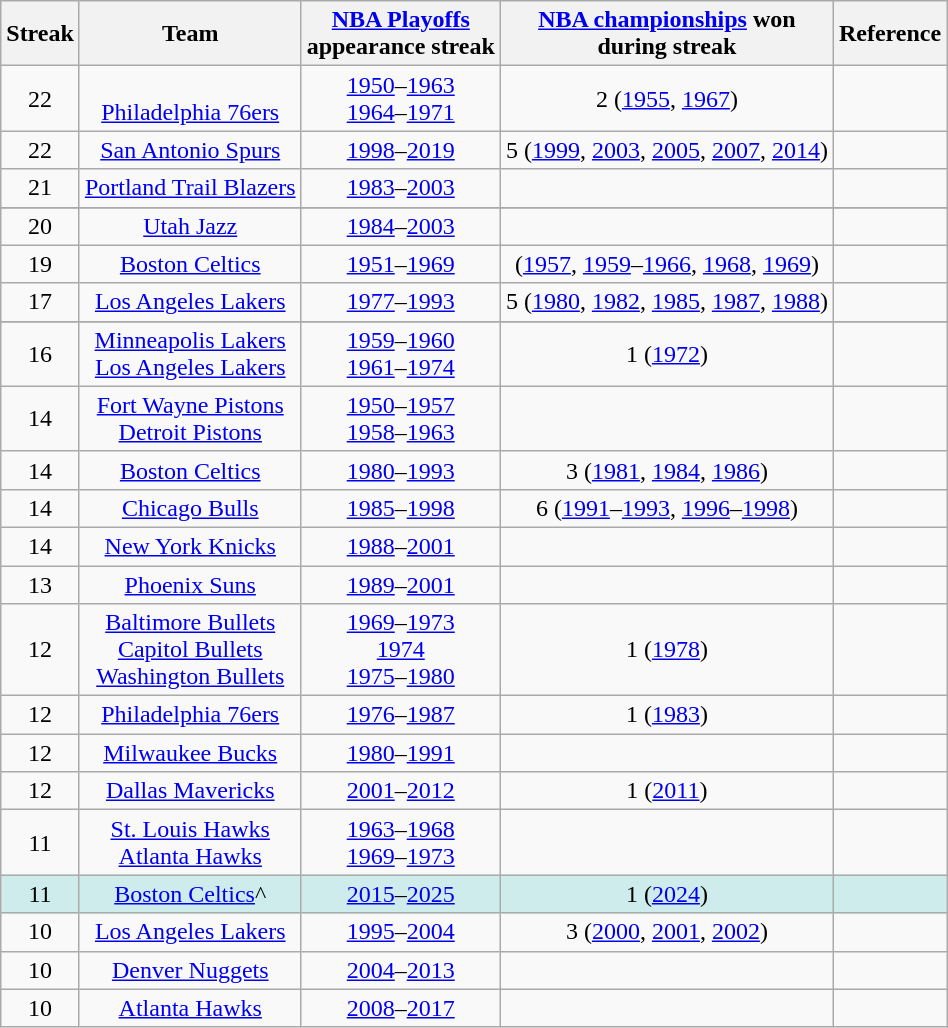<table class="wikitable sortable" style="text-align:center">
<tr>
<th>Streak</th>
<th>Team</th>
<th><a href='#'>NBA Playoffs</a><br>appearance streak</th>
<th><a href='#'>NBA championships</a> won<br>during streak</th>
<th class="unsortable">Reference</th>
</tr>
<tr>
<td>22</td>
<td><br><a href='#'>Philadelphia 76ers</a></td>
<td><a href='#'>1950</a>–<a href='#'>1963</a><br><a href='#'>1964</a>–<a href='#'>1971</a></td>
<td>2 (<a href='#'>1955</a>, <a href='#'>1967</a>)</td>
<td></td>
</tr>
<tr>
<td>22</td>
<td><a href='#'>San Antonio Spurs</a></td>
<td><a href='#'>1998</a>–<a href='#'>2019</a></td>
<td>5 (<a href='#'>1999</a>, <a href='#'>2003</a>, <a href='#'>2005</a>, <a href='#'>2007</a>, <a href='#'>2014</a>)</td>
<td></td>
</tr>
<tr>
<td>21</td>
<td><a href='#'>Portland Trail Blazers</a></td>
<td><a href='#'>1983</a>–<a href='#'>2003</a></td>
<td></td>
<td></td>
</tr>
<tr>
</tr>
<tr>
<td>20</td>
<td><a href='#'>Utah Jazz</a></td>
<td><a href='#'>1984</a>–<a href='#'>2003</a></td>
<td></td>
<td></td>
</tr>
<tr>
<td>19</td>
<td><a href='#'>Boston Celtics</a></td>
<td><a href='#'>1951</a>–<a href='#'>1969</a></td>
<td> (<a href='#'>1957</a>, <a href='#'>1959</a>–<a href='#'>1966</a>, <a href='#'>1968</a>, <a href='#'>1969</a>)</td>
<td></td>
</tr>
<tr>
<td>17</td>
<td><a href='#'>Los Angeles Lakers</a></td>
<td><a href='#'>1977</a>–<a href='#'>1993</a></td>
<td>5 (<a href='#'>1980</a>, <a href='#'>1982</a>, <a href='#'>1985</a>, <a href='#'>1987</a>, <a href='#'>1988</a>)</td>
<td></td>
</tr>
<tr style="background:#CFECEC">
</tr>
<tr>
<td>16</td>
<td><a href='#'>Minneapolis Lakers<br>Los Angeles Lakers</a></td>
<td><a href='#'>1959</a>–<a href='#'>1960</a><br><a href='#'>1961</a>–<a href='#'>1974</a></td>
<td>1 (<a href='#'>1972</a>)</td>
<td></td>
</tr>
<tr>
<td>14</td>
<td><a href='#'>Fort Wayne Pistons<br>Detroit Pistons</a></td>
<td><a href='#'>1950</a>–<a href='#'>1957</a><br><a href='#'>1958</a>–<a href='#'>1963</a></td>
<td></td>
<td></td>
</tr>
<tr>
<td>14</td>
<td><a href='#'>Boston Celtics</a></td>
<td><a href='#'>1980</a>–<a href='#'>1993</a></td>
<td>3 (<a href='#'>1981</a>, <a href='#'>1984</a>, <a href='#'>1986</a>)</td>
<td></td>
</tr>
<tr>
<td>14</td>
<td><a href='#'>Chicago Bulls</a></td>
<td><a href='#'>1985</a>–<a href='#'>1998</a></td>
<td>6 (<a href='#'>1991</a>–<a href='#'>1993</a>, <a href='#'>1996</a>–<a href='#'>1998</a>)</td>
<td></td>
</tr>
<tr>
<td>14</td>
<td><a href='#'>New York Knicks</a></td>
<td><a href='#'>1988</a>–<a href='#'>2001</a></td>
<td></td>
<td></td>
</tr>
<tr>
<td>13</td>
<td><a href='#'>Phoenix Suns</a></td>
<td><a href='#'>1989</a>–<a href='#'>2001</a></td>
<td></td>
<td></td>
</tr>
<tr>
<td>12</td>
<td><a href='#'>Baltimore Bullets<br>Capitol Bullets<br>Washington Bullets</a></td>
<td><a href='#'>1969</a>–<a href='#'>1973</a><br><a href='#'>1974</a><br><a href='#'>1975</a>–<a href='#'>1980</a><br></td>
<td>1 (<a href='#'>1978</a>)</td>
<td></td>
</tr>
<tr>
<td>12</td>
<td><a href='#'>Philadelphia 76ers</a></td>
<td><a href='#'>1976</a>–<a href='#'>1987</a></td>
<td>1 (<a href='#'>1983</a>)</td>
<td></td>
</tr>
<tr>
<td>12</td>
<td><a href='#'>Milwaukee Bucks</a></td>
<td><a href='#'>1980</a>–<a href='#'>1991</a></td>
<td></td>
<td></td>
</tr>
<tr>
<td>12</td>
<td><a href='#'>Dallas Mavericks</a></td>
<td><a href='#'>2001</a>–<a href='#'>2012</a></td>
<td>1 (<a href='#'>2011</a>)</td>
<td></td>
</tr>
<tr>
<td>11</td>
<td><a href='#'>St. Louis Hawks<br>Atlanta Hawks</a></td>
<td><a href='#'>1963</a>–<a href='#'>1968</a><br><a href='#'>1969</a>–<a href='#'>1973</a></td>
<td></td>
<td></td>
</tr>
<tr>
<td bgcolor="#CFECEC">11</td>
<td bgcolor="#CFECEC"><a href='#'>Boston Celtics</a>^</td>
<td bgcolor="#CFECEC"><a href='#'>2015</a>–<a href='#'>2025</a></td>
<td bgcolor="#CFECEC">1 (<a href='#'>2024</a>)</td>
<td bgcolor="#CFECEC"></td>
</tr>
<tr>
<td>10</td>
<td><a href='#'>Los Angeles Lakers</a></td>
<td><a href='#'>1995</a>–<a href='#'>2004</a></td>
<td>3 (<a href='#'>2000</a>, <a href='#'>2001</a>, <a href='#'>2002</a>)</td>
<td></td>
</tr>
<tr>
<td>10</td>
<td><a href='#'>Denver Nuggets</a></td>
<td><a href='#'>2004</a>–<a href='#'>2013</a></td>
<td></td>
<td></td>
</tr>
<tr>
<td>10</td>
<td><a href='#'>Atlanta Hawks</a></td>
<td><a href='#'>2008</a>–<a href='#'>2017</a></td>
<td></td>
<td></td>
</tr>
</table>
